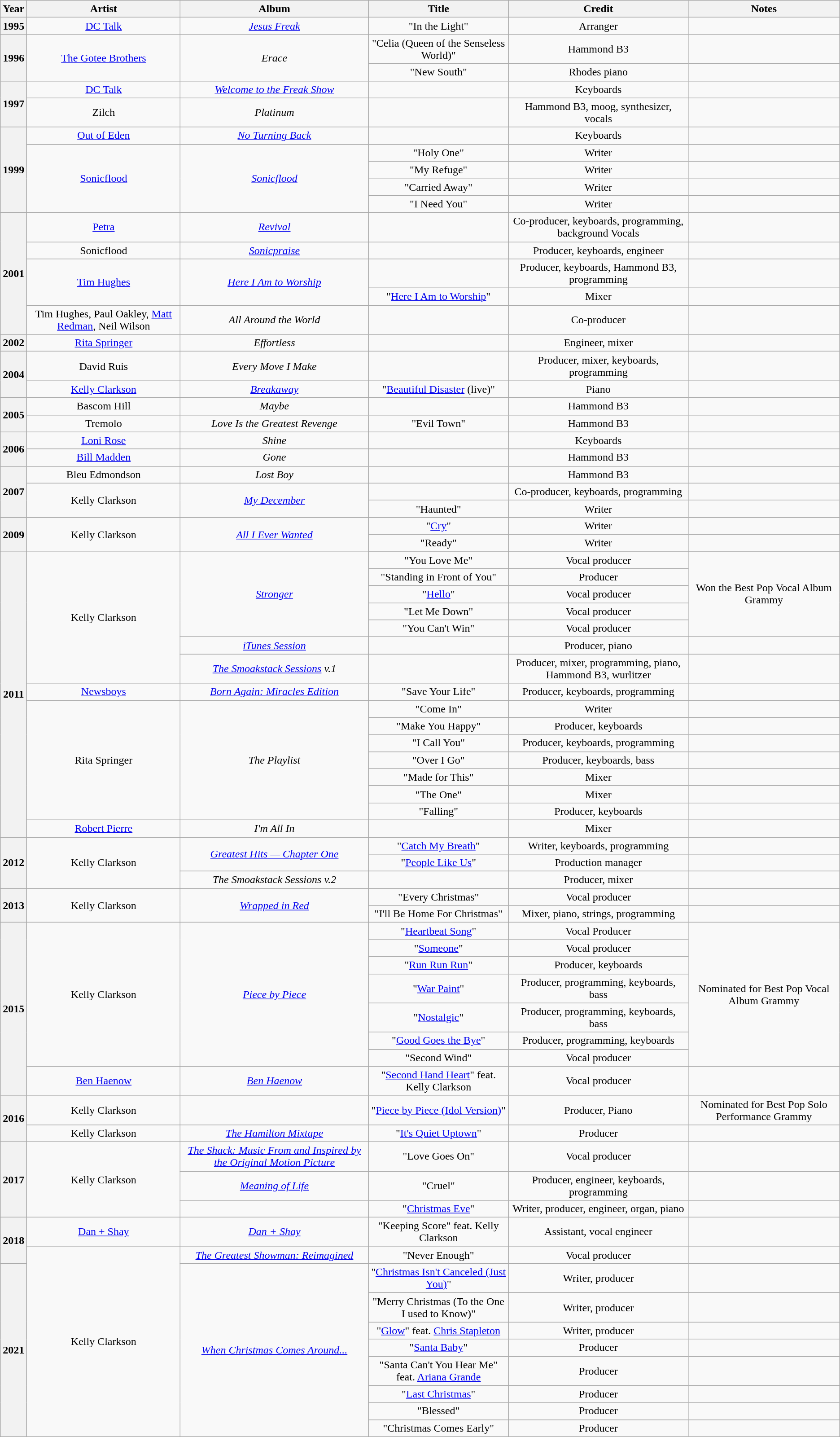<table class="wikitable" style="text-align:center;">
<tr>
<th>Year</th>
<th>Artist</th>
<th>Album</th>
<th>Title</th>
<th>Credit</th>
<th>Notes</th>
</tr>
<tr>
<th>1995</th>
<td><a href='#'>DC Talk</a></td>
<td><em><a href='#'>Jesus Freak</a></em></td>
<td>"In the Light"</td>
<td>Arranger</td>
<td></td>
</tr>
<tr>
<th rowspan="2">1996</th>
<td rowspan="2"><a href='#'>The Gotee Brothers</a></td>
<td rowspan="2"><em>Erace</em></td>
<td>"Celia (Queen of the Senseless World)"</td>
<td>Hammond B3</td>
<td></td>
</tr>
<tr>
<td>"New South"</td>
<td>Rhodes piano</td>
<td></td>
</tr>
<tr>
<th rowspan="2">1997</th>
<td><a href='#'>DC Talk</a></td>
<td><em><a href='#'>Welcome to the Freak Show</a></em></td>
<td></td>
<td>Keyboards</td>
<td></td>
</tr>
<tr>
<td>Zilch</td>
<td><em>Platinum</em></td>
<td></td>
<td>Hammond B3, moog, synthesizer, vocals</td>
<td></td>
</tr>
<tr>
<th rowspan="5">1999</th>
<td><a href='#'>Out of Eden</a></td>
<td><em><a href='#'>No Turning Back</a></em></td>
<td></td>
<td>Keyboards</td>
<td></td>
</tr>
<tr>
<td rowspan="4"><a href='#'>Sonicflood</a></td>
<td rowspan="4"><em><a href='#'>Sonicflood</a></em></td>
<td>"Holy One"</td>
<td>Writer</td>
<td></td>
</tr>
<tr>
<td>"My Refuge"</td>
<td>Writer</td>
<td></td>
</tr>
<tr>
<td>"Carried Away"</td>
<td>Writer</td>
<td></td>
</tr>
<tr>
<td>"I Need You"</td>
<td>Writer</td>
<td></td>
</tr>
<tr>
<th rowspan="5">2001</th>
<td><a href='#'>Petra</a></td>
<td><em><a href='#'>Revival</a></em></td>
<td></td>
<td>Co-producer, keyboards, programming, background Vocals</td>
<td></td>
</tr>
<tr>
<td>Sonicflood</td>
<td><em><a href='#'>Sonicpraise</a></em></td>
<td></td>
<td>Producer, keyboards, engineer</td>
<td></td>
</tr>
<tr>
<td rowspan="2"><a href='#'>Tim Hughes</a></td>
<td rowspan="2"><em><a href='#'>Here I Am to Worship</a></em></td>
<td></td>
<td>Producer, keyboards, Hammond B3, programming</td>
<td></td>
</tr>
<tr>
<td>"<a href='#'>Here I Am to Worship</a>"</td>
<td>Mixer</td>
<td></td>
</tr>
<tr>
<td>Tim Hughes, Paul Oakley, <a href='#'>Matt Redman</a>, Neil Wilson</td>
<td><em>All Around the World</em></td>
<td></td>
<td>Co-producer</td>
<td></td>
</tr>
<tr>
<th>2002</th>
<td><a href='#'>Rita Springer</a></td>
<td><em>Effortless</em></td>
<td></td>
<td>Engineer, mixer</td>
<td></td>
</tr>
<tr>
<th rowspan="2">2004</th>
<td>David Ruis</td>
<td><em>Every Move I Make</em></td>
<td></td>
<td>Producer, mixer, keyboards, programming</td>
<td></td>
</tr>
<tr>
<td><a href='#'>Kelly Clarkson</a></td>
<td><em><a href='#'>Breakaway</a></em></td>
<td>"<a href='#'>Beautiful Disaster</a> (live)"</td>
<td>Piano</td>
<td></td>
</tr>
<tr>
<th rowspan="2">2005</th>
<td>Bascom Hill</td>
<td><em>Maybe</em></td>
<td></td>
<td>Hammond B3</td>
<td></td>
</tr>
<tr>
<td>Tremolo</td>
<td><em>Love Is the Greatest Revenge</em></td>
<td>"Evil Town"</td>
<td>Hammond B3</td>
<td></td>
</tr>
<tr>
<th rowspan="2">2006</th>
<td><a href='#'>Loni Rose</a></td>
<td><em>Shine</em></td>
<td></td>
<td>Keyboards</td>
<td></td>
</tr>
<tr>
<td><a href='#'>Bill Madden</a></td>
<td><em>Gone</em></td>
<td></td>
<td>Hammond B3</td>
<td></td>
</tr>
<tr>
<th rowspan="3">2007</th>
<td>Bleu Edmondson</td>
<td><em>Lost Boy</em></td>
<td></td>
<td>Hammond B3</td>
<td></td>
</tr>
<tr>
<td rowspan="2">Kelly Clarkson</td>
<td rowspan="2"><em><a href='#'>My December</a></em></td>
<td></td>
<td>Co-producer, keyboards, programming</td>
<td></td>
</tr>
<tr>
<td>"Haunted"</td>
<td>Writer</td>
<td></td>
</tr>
<tr>
<th rowspan="2">2009</th>
<td rowspan="2">Kelly Clarkson</td>
<td rowspan="2"><em><a href='#'>All I Ever Wanted</a></em></td>
<td>"<a href='#'>Cry</a>"</td>
<td>Writer</td>
<td></td>
</tr>
<tr>
<td>"Ready"</td>
<td>Writer</td>
<td></td>
</tr>
<tr>
<th rowspan="18">2011</th>
<td rowspan="8">Kelly Clarkson</td>
<td rowspan="6"><em><a href='#'>Stronger</a></em></td>
</tr>
<tr>
<td>"You Love Me"</td>
<td>Vocal producer</td>
<td rowspan="5">Won the Best Pop Vocal Album Grammy </td>
</tr>
<tr>
<td>"Standing in Front of You"</td>
<td>Producer</td>
</tr>
<tr>
<td>"<a href='#'>Hello</a>"</td>
<td>Vocal producer</td>
</tr>
<tr>
<td>"Let Me Down"</td>
<td>Vocal producer</td>
</tr>
<tr>
<td>"You Can't Win"</td>
<td>Vocal producer</td>
</tr>
<tr>
<td><em><a href='#'>iTunes Session</a></em></td>
<td></td>
<td>Producer, piano</td>
<td></td>
</tr>
<tr>
<td><em><a href='#'>The Smoakstack Sessions</a> v.1</em></td>
<td></td>
<td>Producer, mixer, programming, piano, Hammond B3, wurlitzer</td>
<td></td>
</tr>
<tr>
<td><a href='#'>Newsboys</a></td>
<td><em><a href='#'>Born Again: Miracles Edition</a></em></td>
<td>"Save Your Life"</td>
<td>Producer, keyboards, programming</td>
<td></td>
</tr>
<tr>
<td rowspan="8">Rita Springer</td>
<td rowspan="8"><em>The Playlist</em></td>
</tr>
<tr>
<td>"Come In"</td>
<td>Writer</td>
<td></td>
</tr>
<tr>
<td>"Make You Happy"</td>
<td>Producer, keyboards</td>
<td></td>
</tr>
<tr>
<td>"I Call You"</td>
<td>Producer, keyboards, programming</td>
<td></td>
</tr>
<tr>
<td>"Over I Go"</td>
<td>Producer, keyboards, bass</td>
<td></td>
</tr>
<tr>
<td>"Made for This"</td>
<td>Mixer</td>
<td></td>
</tr>
<tr>
<td>"The One"</td>
<td>Mixer</td>
<td></td>
</tr>
<tr>
<td>"Falling"</td>
<td>Producer, keyboards</td>
<td></td>
</tr>
<tr>
<td><a href='#'>Robert Pierre</a></td>
<td><em>I'm All In</em></td>
<td></td>
<td>Mixer</td>
<td></td>
</tr>
<tr>
<th rowspan="3">2012</th>
<td rowspan="3">Kelly Clarkson</td>
<td rowspan="2"><em><a href='#'>Greatest Hits — Chapter One</a></em></td>
<td>"<a href='#'>Catch My Breath</a>"</td>
<td>Writer, keyboards, programming </td>
<td></td>
</tr>
<tr>
<td>"<a href='#'>People Like Us</a>"</td>
<td>Production manager</td>
<td></td>
</tr>
<tr>
<td><em>The Smoakstack Sessions v.2</em></td>
<td></td>
<td>Producer, mixer</td>
<td></td>
</tr>
<tr>
<th rowspan="2">2013</th>
<td rowspan="2">Kelly Clarkson</td>
<td rowspan="2"><em><a href='#'>Wrapped in Red</a></em></td>
<td>"Every Christmas"</td>
<td>Vocal producer</td>
<td></td>
</tr>
<tr>
<td>"I'll Be Home For Christmas"</td>
<td>Mixer, piano, strings, programming</td>
<td></td>
</tr>
<tr>
<th rowspan="8">2015</th>
<td rowspan="7">Kelly Clarkson</td>
<td rowspan="7"><em><a href='#'>Piece by Piece</a></em></td>
<td>"<a href='#'>Heartbeat Song</a>"</td>
<td>Vocal Producer</td>
<td rowspan="7">Nominated for Best Pop Vocal Album Grammy </td>
</tr>
<tr>
<td>"<a href='#'>Someone</a>"</td>
<td>Vocal producer</td>
</tr>
<tr>
<td>"<a href='#'>Run Run Run</a>"</td>
<td>Producer, keyboards</td>
</tr>
<tr>
<td>"<a href='#'>War Paint</a>"</td>
<td>Producer, programming, keyboards, bass</td>
</tr>
<tr>
<td>"<a href='#'>Nostalgic</a>"</td>
<td>Producer, programming, keyboards, bass</td>
</tr>
<tr>
<td>"<a href='#'>Good Goes the Bye</a>"</td>
<td>Producer, programming, keyboards</td>
</tr>
<tr>
<td>"Second Wind"</td>
<td>Vocal producer</td>
</tr>
<tr>
<td><a href='#'>Ben Haenow</a></td>
<td><em><a href='#'>Ben Haenow</a></em></td>
<td>"<a href='#'>Second Hand Heart</a>" feat. Kelly Clarkson</td>
<td>Vocal producer</td>
<td></td>
</tr>
<tr>
<th rowspan="2">2016</th>
<td>Kelly Clarkson</td>
<td></td>
<td>"<a href='#'>Piece by Piece (Idol Version)</a>"</td>
<td>Producer, Piano</td>
<td>Nominated for Best Pop Solo Performance Grammy </td>
</tr>
<tr>
<td>Kelly Clarkson</td>
<td><em><a href='#'>The Hamilton Mixtape</a></em></td>
<td>"<a href='#'>It's Quiet Uptown</a>"</td>
<td>Producer</td>
<td></td>
</tr>
<tr>
<th rowspan="3">2017</th>
<td rowspan="3">Kelly Clarkson</td>
<td><em><a href='#'>The Shack: Music From and Inspired by the Original Motion Picture</a></em></td>
<td>"Love Goes On"</td>
<td>Vocal producer</td>
<td></td>
</tr>
<tr>
<td><em><a href='#'>Meaning of Life</a></em></td>
<td>"Cruel"</td>
<td>Producer, engineer, keyboards, programming</td>
<td></td>
</tr>
<tr>
<td></td>
<td>"<a href='#'>Christmas Eve</a>"</td>
<td>Writer, producer, engineer, organ, piano</td>
<td></td>
</tr>
<tr>
<th rowspan="2">2018</th>
<td><a href='#'>Dan + Shay</a></td>
<td><em><a href='#'>Dan + Shay</a></em></td>
<td>"Keeping Score" feat. Kelly Clarkson</td>
<td>Assistant, vocal engineer</td>
<td></td>
</tr>
<tr>
<td rowspan="9">Kelly Clarkson</td>
<td><em><a href='#'>The Greatest Showman: Reimagined</a></em></td>
<td>"Never Enough"</td>
<td>Vocal producer</td>
<td></td>
</tr>
<tr>
<th rowspan="8">2021</th>
<td rowspan="8"><em><a href='#'>When Christmas Comes Around...</a></em></td>
<td>"<a href='#'>Christmas Isn't Canceled (Just You)</a>"</td>
<td>Writer, producer</td>
<td></td>
</tr>
<tr>
<td>"Merry Christmas (To the One I used to Know)"</td>
<td>Writer, producer</td>
<td></td>
</tr>
<tr>
<td>"<a href='#'>Glow</a>" feat. <a href='#'>Chris Stapleton</a></td>
<td>Writer, producer</td>
<td></td>
</tr>
<tr>
<td>"<a href='#'>Santa Baby</a>"</td>
<td>Producer</td>
<td></td>
</tr>
<tr>
<td>"Santa Can't You Hear Me" feat. <a href='#'>Ariana Grande</a></td>
<td>Producer</td>
<td></td>
</tr>
<tr>
<td>"<a href='#'>Last Christmas</a>"</td>
<td>Producer</td>
<td></td>
</tr>
<tr>
<td>"Blessed"</td>
<td>Producer</td>
<td></td>
</tr>
<tr>
<td>"Christmas Comes Early"</td>
<td>Producer</td>
<td></td>
</tr>
</table>
